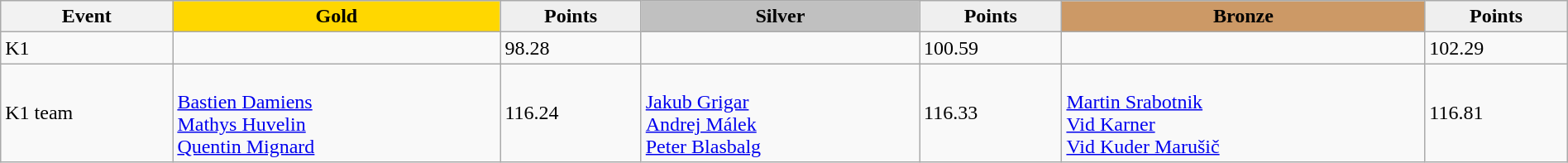<table class="wikitable" width=100%>
<tr>
<th>Event</th>
<td align=center bgcolor="gold"><strong>Gold</strong></td>
<td align=center bgcolor="EFEFEF"><strong>Points</strong></td>
<td align=center bgcolor="silver"><strong>Silver</strong></td>
<td align=center bgcolor="EFEFEF"><strong>Points</strong></td>
<td align=center bgcolor="CC9966"><strong>Bronze</strong></td>
<td align=center bgcolor="EFEFEF"><strong>Points</strong></td>
</tr>
<tr>
<td>K1</td>
<td></td>
<td>98.28</td>
<td></td>
<td>100.59</td>
<td></td>
<td>102.29</td>
</tr>
<tr>
<td>K1 team</td>
<td><br><a href='#'>Bastien Damiens</a><br><a href='#'>Mathys Huvelin</a><br><a href='#'>Quentin Mignard</a></td>
<td>116.24</td>
<td><br><a href='#'>Jakub Grigar</a><br><a href='#'>Andrej Málek</a><br><a href='#'>Peter Blasbalg</a></td>
<td>116.33</td>
<td><br><a href='#'>Martin Srabotnik</a><br><a href='#'>Vid Karner</a><br><a href='#'>Vid Kuder Marušič</a></td>
<td>116.81</td>
</tr>
</table>
